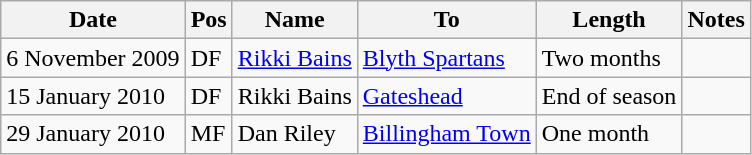<table class="wikitable">
<tr>
<th>Date</th>
<th>Pos</th>
<th>Name</th>
<th>To</th>
<th>Length</th>
<th>Notes</th>
</tr>
<tr>
<td>6 November 2009</td>
<td>DF</td>
<td><a href='#'>Rikki Bains</a></td>
<td><a href='#'>Blyth Spartans</a></td>
<td>Two months</td>
<td style=text-align:center></td>
</tr>
<tr>
<td>15 January 2010</td>
<td>DF</td>
<td>Rikki Bains</td>
<td><a href='#'>Gateshead</a></td>
<td>End of season</td>
<td style=text-align:center></td>
</tr>
<tr>
<td>29 January 2010</td>
<td>MF</td>
<td>Dan Riley</td>
<td><a href='#'>Billingham Town</a></td>
<td>One month</td>
<td style=text-align:center></td>
</tr>
</table>
